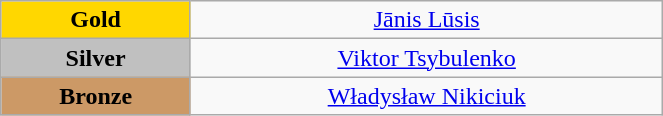<table class="wikitable" style="text-align:center; " width="35%">
<tr>
<td bgcolor="gold"><strong>Gold</strong></td>
<td><a href='#'>Jānis Lūsis</a><br>  <small><em></em></small></td>
</tr>
<tr>
<td bgcolor="silver"><strong>Silver</strong></td>
<td><a href='#'>Viktor Tsybulenko</a><br>  <small><em></em></small></td>
</tr>
<tr>
<td bgcolor="CC9966"><strong>Bronze</strong></td>
<td><a href='#'>Władysław Nikiciuk</a><br>  <small><em></em></small></td>
</tr>
</table>
